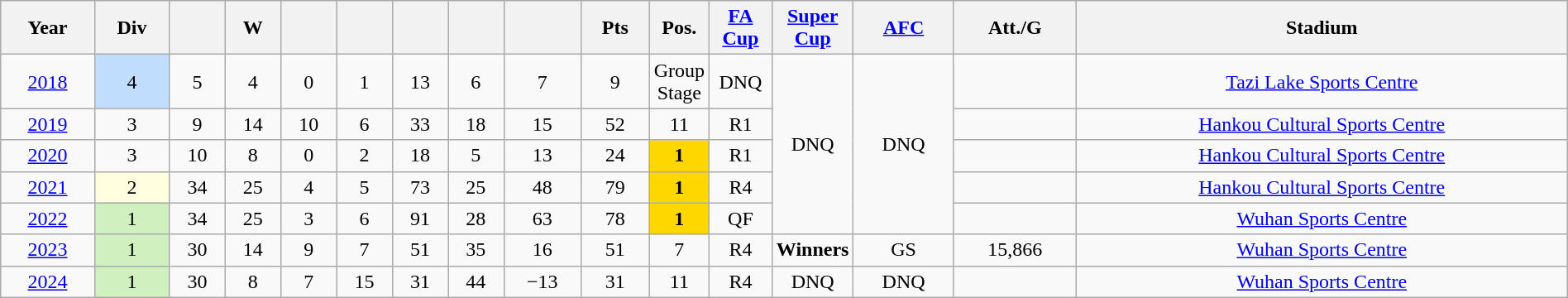<table class="wikitable sortable" width=100% style=text-align:Center>
<tr>
<th>Year</th>
<th>Div</th>
<th></th>
<th>W</th>
<th></th>
<th></th>
<th></th>
<th></th>
<th></th>
<th>Pts</th>
<th width=2%>Pos.</th>
<th width=4%><a href='#'>FA Cup</a></th>
<th width=2%><a href='#'>Super Cup</a></th>
<th><a href='#'>AFC</a></th>
<th>Att./G</th>
<th>Stadium</th>
</tr>
<tr>
<td><a href='#'>2018</a></td>
<td bgcolor="#c1ddfd">4</td>
<td>5</td>
<td>4</td>
<td>0</td>
<td>1</td>
<td>13</td>
<td>6</td>
<td>7</td>
<td>9</td>
<td "nowrap">Group Stage</td>
<td>DNQ</td>
<td rowspan="5">DNQ</td>
<td rowspan="5">DNQ</td>
<td></td>
<td><a href='#'>Tazi Lake Sports Centre</a></td>
</tr>
<tr>
<td><a href='#'>2019</a></td>
<td>3</td>
<td>9</td>
<td>14</td>
<td>10</td>
<td>6</td>
<td>33</td>
<td>18</td>
<td>15</td>
<td>52</td>
<td>11</td>
<td>R1</td>
<td></td>
<td><a href='#'>Hankou Cultural Sports Centre</a></td>
</tr>
<tr>
<td><a href='#'>2020</a></td>
<td>3</td>
<td>10</td>
<td>8</td>
<td>0</td>
<td>2</td>
<td>18</td>
<td>5</td>
<td>13</td>
<td>24</td>
<td bgcolor="gold"><strong>1</strong></td>
<td>R1</td>
<td></td>
<td><a href='#'>Hankou Cultural Sports Centre</a></td>
</tr>
<tr>
<td><a href='#'>2021</a></td>
<td bgcolor="#FFFFE0">2</td>
<td>34</td>
<td>25</td>
<td>4</td>
<td>5</td>
<td>73</td>
<td>25</td>
<td>48</td>
<td>79</td>
<td bgcolor="gold"><strong>1</strong></td>
<td>R4</td>
<td></td>
<td><a href='#'>Hankou Cultural Sports Centre</a></td>
</tr>
<tr>
<td><a href='#'>2022</a></td>
<td bgcolor="#D0F0C0">1</td>
<td>34</td>
<td>25</td>
<td>3</td>
<td>6</td>
<td>91</td>
<td>28</td>
<td>63</td>
<td>78</td>
<td bgcolor="gold"><strong>1</strong></td>
<td>QF</td>
<td></td>
<td><a href='#'>Wuhan Sports Centre</a></td>
</tr>
<tr>
<td><a href='#'>2023</a></td>
<td bgcolor="#D0F0C0">1</td>
<td>30</td>
<td>14</td>
<td>9</td>
<td>7</td>
<td>51</td>
<td>35</td>
<td>16</td>
<td>51</td>
<td>7</td>
<td>R4</td>
<td><strong>Winners</strong></td>
<td>GS</td>
<td>15,866</td>
<td><a href='#'>Wuhan Sports Centre</a></td>
</tr>
<tr>
<td><a href='#'>2024</a></td>
<td bgcolor="#D0F0C0">1</td>
<td>30</td>
<td>8</td>
<td>7</td>
<td>15</td>
<td>31</td>
<td>44</td>
<td>−13</td>
<td>31</td>
<td>11</td>
<td>R4</td>
<td>DNQ</td>
<td>DNQ</td>
<td></td>
<td><a href='#'>Wuhan Sports Centre</a></td>
</tr>
</table>
